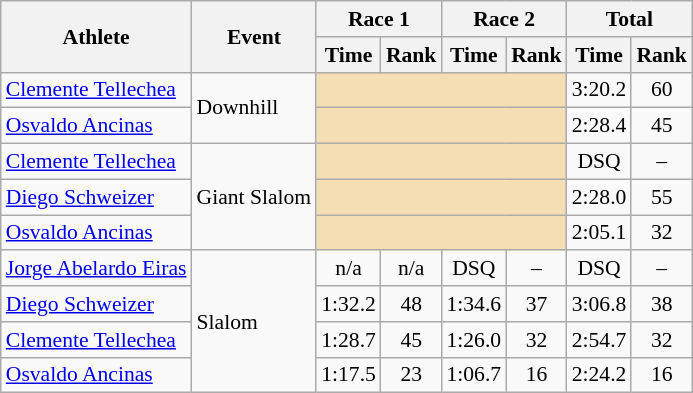<table class="wikitable" style="font-size:90%">
<tr>
<th rowspan="2">Athlete</th>
<th rowspan="2">Event</th>
<th colspan="2">Race 1</th>
<th colspan="2">Race 2</th>
<th colspan="2">Total</th>
</tr>
<tr>
<th>Time</th>
<th>Rank</th>
<th>Time</th>
<th>Rank</th>
<th>Time</th>
<th>Rank</th>
</tr>
<tr>
<td><a href='#'>Clemente Tellechea</a></td>
<td rowspan="2">Downhill</td>
<td colspan="4" bgcolor="wheat"></td>
<td align="center">3:20.2</td>
<td align="center">60</td>
</tr>
<tr>
<td><a href='#'>Osvaldo Ancinas</a></td>
<td colspan="4" bgcolor="wheat"></td>
<td align="center">2:28.4</td>
<td align="center">45</td>
</tr>
<tr>
<td><a href='#'>Clemente Tellechea</a></td>
<td rowspan="3">Giant Slalom</td>
<td colspan="4" bgcolor="wheat"></td>
<td align="center">DSQ</td>
<td align="center">–</td>
</tr>
<tr>
<td><a href='#'>Diego Schweizer</a></td>
<td colspan="4" bgcolor="wheat"></td>
<td align="center">2:28.0</td>
<td align="center">55</td>
</tr>
<tr>
<td><a href='#'>Osvaldo Ancinas</a></td>
<td colspan="4" bgcolor="wheat"></td>
<td align="center">2:05.1</td>
<td align="center">32</td>
</tr>
<tr>
<td><a href='#'>Jorge Abelardo Eiras</a></td>
<td rowspan="4">Slalom</td>
<td align="center">n/a</td>
<td align="center">n/a</td>
<td align="center">DSQ</td>
<td align="center">–</td>
<td align="center">DSQ</td>
<td align="center">–</td>
</tr>
<tr>
<td><a href='#'>Diego Schweizer</a></td>
<td align="center">1:32.2</td>
<td align="center">48</td>
<td align="center">1:34.6</td>
<td align="center">37</td>
<td align="center">3:06.8</td>
<td align="center">38</td>
</tr>
<tr>
<td><a href='#'>Clemente Tellechea</a></td>
<td align="center">1:28.7</td>
<td align="center">45</td>
<td align="center">1:26.0</td>
<td align="center">32</td>
<td align="center">2:54.7</td>
<td align="center">32</td>
</tr>
<tr>
<td><a href='#'>Osvaldo Ancinas</a></td>
<td align="center">1:17.5</td>
<td align="center">23</td>
<td align="center">1:06.7</td>
<td align="center">16</td>
<td align="center">2:24.2</td>
<td align="center">16</td>
</tr>
</table>
